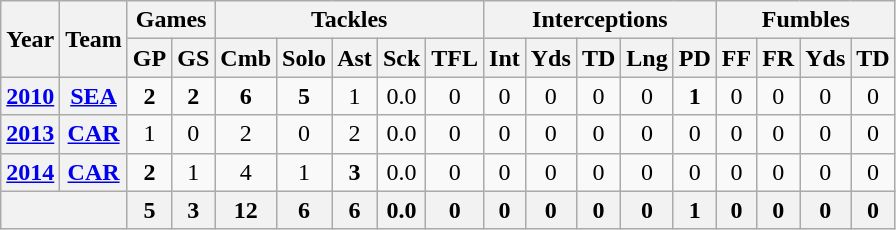<table class="wikitable" style="text-align:center">
<tr>
<th rowspan="2">Year</th>
<th rowspan="2">Team</th>
<th colspan="2">Games</th>
<th colspan="5">Tackles</th>
<th colspan="5">Interceptions</th>
<th colspan="4">Fumbles</th>
</tr>
<tr>
<th>GP</th>
<th>GS</th>
<th>Cmb</th>
<th>Solo</th>
<th>Ast</th>
<th>Sck</th>
<th>TFL</th>
<th>Int</th>
<th>Yds</th>
<th>TD</th>
<th>Lng</th>
<th>PD</th>
<th>FF</th>
<th>FR</th>
<th>Yds</th>
<th>TD</th>
</tr>
<tr>
<th><a href='#'>2010</a></th>
<th><a href='#'>SEA</a></th>
<td><strong>2</strong></td>
<td><strong>2</strong></td>
<td><strong>6</strong></td>
<td><strong>5</strong></td>
<td>1</td>
<td>0.0</td>
<td>0</td>
<td>0</td>
<td>0</td>
<td>0</td>
<td>0</td>
<td><strong>1</strong></td>
<td>0</td>
<td>0</td>
<td>0</td>
<td>0</td>
</tr>
<tr>
<th><a href='#'>2013</a></th>
<th><a href='#'>CAR</a></th>
<td>1</td>
<td>0</td>
<td>2</td>
<td>0</td>
<td>2</td>
<td>0.0</td>
<td>0</td>
<td>0</td>
<td>0</td>
<td>0</td>
<td>0</td>
<td>0</td>
<td>0</td>
<td>0</td>
<td>0</td>
<td>0</td>
</tr>
<tr>
<th><a href='#'>2014</a></th>
<th><a href='#'>CAR</a></th>
<td><strong>2</strong></td>
<td>1</td>
<td>4</td>
<td>1</td>
<td><strong>3</strong></td>
<td>0.0</td>
<td>0</td>
<td>0</td>
<td>0</td>
<td>0</td>
<td>0</td>
<td>0</td>
<td>0</td>
<td>0</td>
<td>0</td>
<td>0</td>
</tr>
<tr>
<th colspan="2"></th>
<th>5</th>
<th>3</th>
<th>12</th>
<th>6</th>
<th>6</th>
<th>0.0</th>
<th>0</th>
<th>0</th>
<th>0</th>
<th>0</th>
<th>0</th>
<th>1</th>
<th>0</th>
<th>0</th>
<th>0</th>
<th>0</th>
</tr>
</table>
